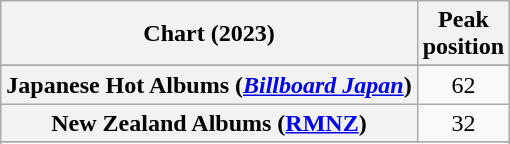<table class="wikitable sortable plainrowheaders" style="text-align:center">
<tr>
<th scope="col">Chart (2023)</th>
<th scope="col">Peak<br>position</th>
</tr>
<tr>
</tr>
<tr>
</tr>
<tr>
<th scope="row">Japanese Hot Albums (<em><a href='#'>Billboard Japan</a></em>)</th>
<td>62</td>
</tr>
<tr>
<th scope="row">New Zealand Albums (<a href='#'>RMNZ</a>)</th>
<td>32</td>
</tr>
<tr>
</tr>
<tr>
</tr>
<tr>
</tr>
<tr>
</tr>
<tr>
</tr>
<tr>
</tr>
</table>
